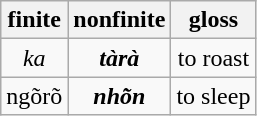<table class="wikitable" style="text-align: center;">
<tr>
<th>finite</th>
<th>nonfinite</th>
<th>gloss</th>
</tr>
<tr>
<td><em>ka</em></td>
<td><strong><em>tà<strong>rà<em></td>
<td>to roast</td>
</tr>
<tr>
<td></em></strong>ngõ</strong>rõ</em></td>
<td><strong><em>nhõ<strong>n<em></td>
<td>to sleep</td>
</tr>
</table>
